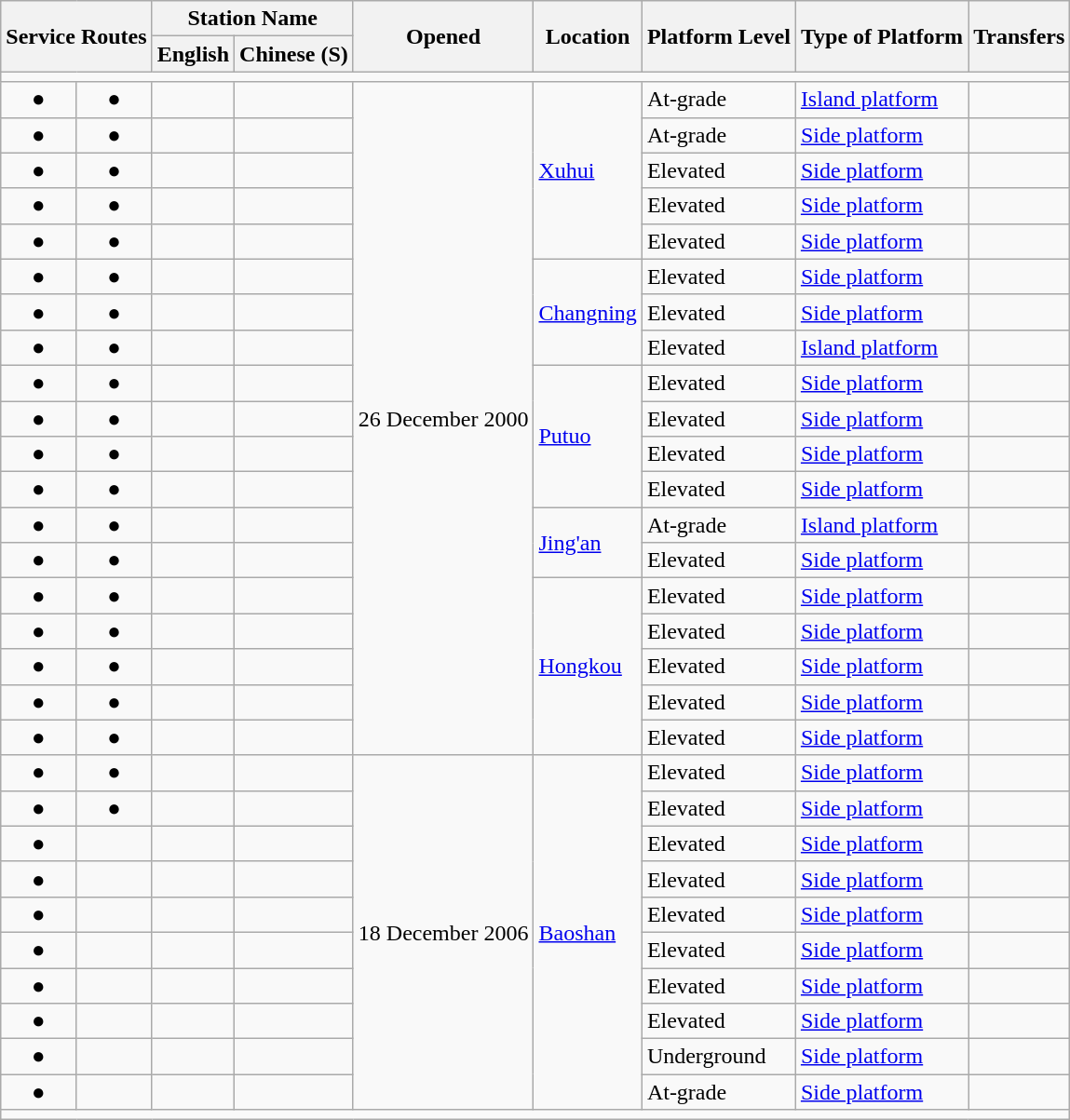<table class=wikitable>
<tr>
<th colspan=2 rowspan=2 style="text-align:center;">Service Routes</th>
<th colspan=2 style="text-align:center;">Station Name</th>
<th rowspan=2>Opened</th>
<th rowspan=2 style="text-align:center;">Location</th>
<th rowspan=2>Platform Level</th>
<th rowspan=2>Type of Platform</th>
<th rowspan=2 style="text-align:center;">Transfers</th>
</tr>
<tr>
<th>English</th>
<th>Chinese (S)</th>
</tr>
<tr style=background:#>
<td colspan=9></td>
</tr>
<tr>
<td align=center>●</td>
<td align=center>●</td>
<td></td>
<td><span></span></td>
<td rowspan=19>26 December 2000</td>
<td rowspan=5><a href='#'>Xuhui</a></td>
<td>At-grade</td>
<td><a href='#'>Island platform</a></td>
<td> <br></td>
</tr>
<tr>
<td align=center>●</td>
<td align=center>●</td>
<td></td>
<td><span></span></td>
<td>At-grade</td>
<td><a href='#'>Side platform</a></td>
<td></td>
</tr>
<tr>
<td align=center>●</td>
<td align=center>●</td>
<td></td>
<td><span></span></td>
<td>Elevated</td>
<td><a href='#'>Side platform</a></td>
<td></td>
</tr>
<tr>
<td align=center>●</td>
<td align=center>●</td>
<td></td>
<td><span></span></td>
<td>Elevated</td>
<td><a href='#'>Side platform</a></td>
<td></td>
</tr>
<tr>
<td align=center>●</td>
<td align=center>●</td>
<td></td>
<td><span></span></td>
<td>Elevated</td>
<td><a href='#'>Side platform</a></td>
<td></td>
</tr>
<tr>
<td align=center>●</td>
<td align=center>●</td>
<td></td>
<td><span></span></td>
<td rowspan=3><a href='#'>Changning</a></td>
<td>Elevated</td>
<td><a href='#'>Side platform</a></td>
<td></td>
</tr>
<tr>
<td align=center>●</td>
<td align=center>●</td>
<td></td>
<td><span></span></td>
<td>Elevated</td>
<td><a href='#'>Side platform</a></td>
<td></td>
</tr>
<tr>
<td align=center>●</td>
<td align=center>●</td>
<td></td>
<td><span></span></td>
<td>Elevated</td>
<td><a href='#'>Island platform</a></td>
<td></td>
</tr>
<tr>
<td align=center>●</td>
<td align=center>●</td>
<td></td>
<td><span></span></td>
<td rowspan=4><a href='#'>Putuo</a></td>
<td>Elevated</td>
<td><a href='#'>Side platform</a></td>
<td></td>
</tr>
<tr>
<td align=center>●</td>
<td align=center>●</td>
<td></td>
<td><span></span></td>
<td>Elevated</td>
<td><a href='#'>Side platform</a></td>
<td> </td>
</tr>
<tr>
<td align=center>●</td>
<td align=center>●</td>
<td></td>
<td><span></span></td>
<td>Elevated</td>
<td><a href='#'>Side platform</a></td>
<td></td>
</tr>
<tr>
<td align=center>●</td>
<td align=center>●</td>
<td></td>
<td><span></span></td>
<td>Elevated</td>
<td><a href='#'>Side platform</a></td>
<td></td>
</tr>
<tr>
<td align=center>●</td>
<td align=center>●</td>
<td></td>
<td><span></span></td>
<td rowspan=2><a href='#'>Jing'an</a></td>
<td>At-grade</td>
<td><a href='#'>Island platform</a></td>
<td><br></td>
</tr>
<tr>
<td align=center>●</td>
<td align=center>●</td>
<td></td>
<td><span></span></td>
<td>Elevated</td>
<td><a href='#'>Side platform</a></td>
<td></td>
</tr>
<tr>
<td align=center>●</td>
<td align=center>●</td>
<td></td>
<td><span></span></td>
<td rowspan=5><a href='#'>Hongkou</a></td>
<td>Elevated</td>
<td><a href='#'>Side platform</a></td>
<td></td>
</tr>
<tr>
<td align=center>●</td>
<td align=center>●</td>
<td></td>
<td><span></span></td>
<td>Elevated</td>
<td><a href='#'>Side platform</a></td>
<td></td>
</tr>
<tr>
<td align=center>●</td>
<td align=center>●</td>
<td></td>
<td><span></span></td>
<td>Elevated</td>
<td><a href='#'>Side platform</a></td>
<td></td>
</tr>
<tr>
<td align=center>●</td>
<td align=center>●</td>
<td></td>
<td><span></span></td>
<td>Elevated</td>
<td><a href='#'>Side platform</a></td>
<td></td>
</tr>
<tr>
<td align=center>●</td>
<td align=center>●</td>
<td></td>
<td><span></span></td>
<td>Elevated</td>
<td><a href='#'>Side platform</a></td>
<td></td>
</tr>
<tr>
<td align=center>●</td>
<td align=center>●</td>
<td></td>
<td><span></span></td>
<td rowspan=10>18 December 2006</td>
<td rowspan=10><a href='#'>Baoshan</a></td>
<td>Elevated</td>
<td><a href='#'>Side platform</a></td>
<td></td>
</tr>
<tr>
<td align=center>●</td>
<td align=center>●</td>
<td></td>
<td><span></span></td>
<td>Elevated</td>
<td><a href='#'>Side platform</a></td>
<td></td>
</tr>
<tr>
<td align=center>●</td>
<td align=center></td>
<td></td>
<td><span></span></td>
<td>Elevated</td>
<td><a href='#'>Side platform</a></td>
<td></td>
</tr>
<tr>
<td align=center>●</td>
<td align=center></td>
<td></td>
<td><span></span></td>
<td>Elevated</td>
<td><a href='#'>Side platform</a></td>
<td></td>
</tr>
<tr>
<td align=center>●</td>
<td align=center></td>
<td></td>
<td><span></span></td>
<td>Elevated</td>
<td><a href='#'>Side platform</a></td>
<td></td>
</tr>
<tr>
<td align=center>●</td>
<td align=center></td>
<td></td>
<td><span></span></td>
<td>Elevated</td>
<td><a href='#'>Side platform</a></td>
<td></td>
</tr>
<tr>
<td align=center>●</td>
<td align=center></td>
<td></td>
<td><span></span></td>
<td>Elevated</td>
<td><a href='#'>Side platform</a></td>
<td></td>
</tr>
<tr>
<td align=center>●</td>
<td align=center></td>
<td></td>
<td><span></span></td>
<td>Elevated</td>
<td><a href='#'>Side platform</a></td>
<td></td>
</tr>
<tr>
<td align=center>●</td>
<td align=center></td>
<td></td>
<td><span></span></td>
<td>Underground</td>
<td><a href='#'>Side platform</a></td>
<td></td>
</tr>
<tr>
<td align=center>●</td>
<td align=center></td>
<td></td>
<td><span></span></td>
<td>At-grade</td>
<td><a href='#'>Side platform</a></td>
<td></td>
</tr>
<tr style=background:#>
<td colspan=9></td>
</tr>
</table>
